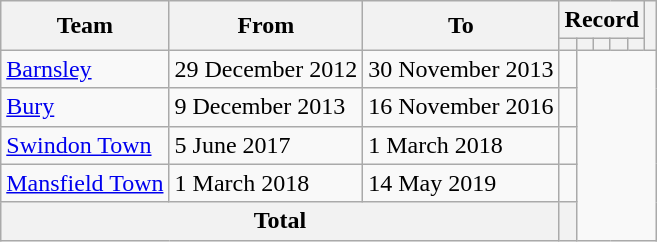<table class=wikitable style="text-align: left">
<tr>
<th rowspan=2>Team</th>
<th rowspan=2>From</th>
<th rowspan=2>To</th>
<th colspan=5>Record</th>
<th rowspan=2></th>
</tr>
<tr>
<th></th>
<th></th>
<th></th>
<th></th>
<th></th>
</tr>
<tr>
<td><a href='#'>Barnsley</a></td>
<td>29 December 2012</td>
<td>30 November 2013<br></td>
<td style="text-align:center"></td>
</tr>
<tr>
<td><a href='#'>Bury</a></td>
<td>9 December 2013</td>
<td>16 November 2016<br></td>
<td style="text-align:center"></td>
</tr>
<tr>
<td><a href='#'>Swindon Town</a></td>
<td>5 June 2017</td>
<td>1 March 2018<br></td>
<td style="text-align:center"></td>
</tr>
<tr>
<td><a href='#'>Mansfield Town</a></td>
<td>1 March 2018</td>
<td>14 May 2019<br></td>
<td style="text-align:center"></td>
</tr>
<tr>
<th colspan=3>Total<br></th>
<th></th>
</tr>
</table>
